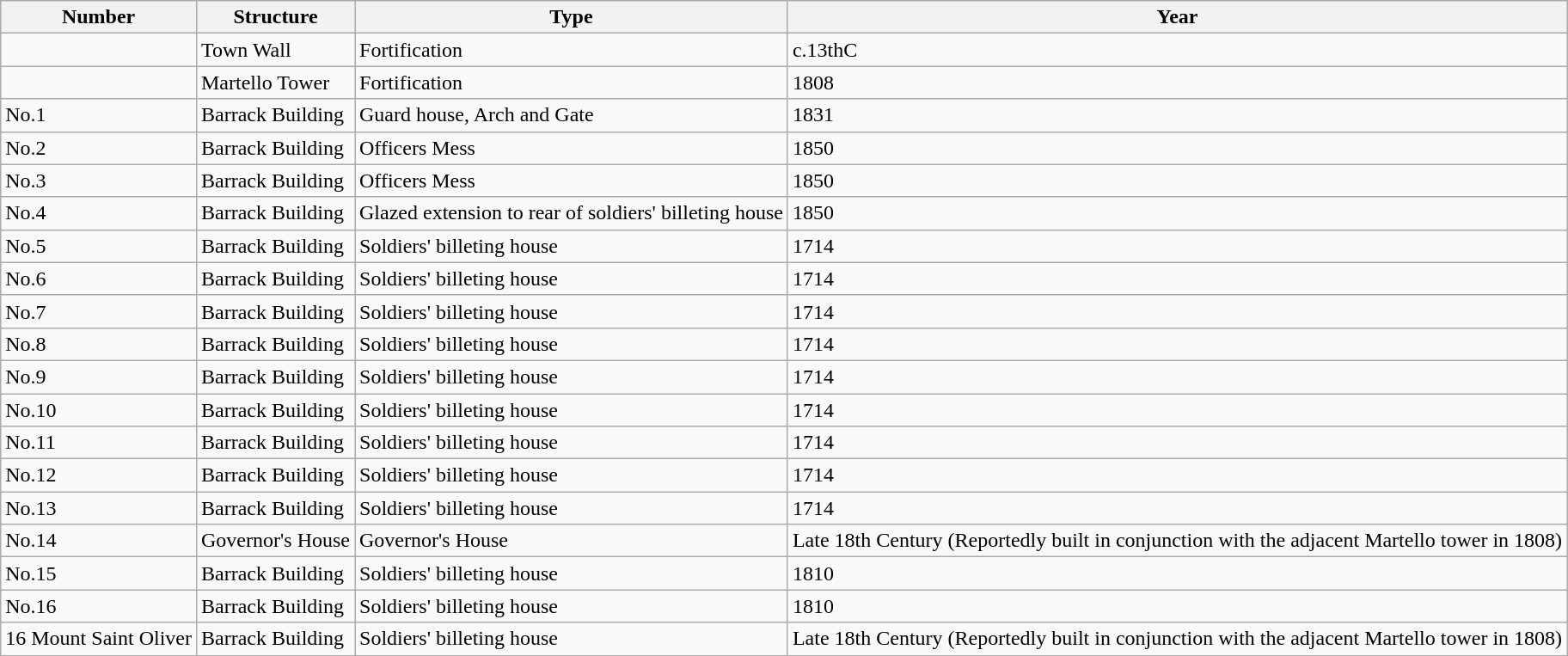<table class="wikitable">
<tr>
<th>Number</th>
<th>Structure</th>
<th>Type</th>
<th>Year</th>
</tr>
<tr>
<td></td>
<td>Town Wall</td>
<td>Fortification</td>
<td>c.13thC</td>
</tr>
<tr>
<td></td>
<td>Martello Tower</td>
<td>Fortification</td>
<td>1808</td>
</tr>
<tr>
<td>No.1</td>
<td>Barrack Building</td>
<td>Guard house, Arch and Gate</td>
<td>1831</td>
</tr>
<tr>
<td>No.2</td>
<td>Barrack Building</td>
<td>Officers Mess</td>
<td>1850</td>
</tr>
<tr>
<td>No.3</td>
<td>Barrack Building</td>
<td>Officers Mess</td>
<td>1850</td>
</tr>
<tr>
<td>No.4</td>
<td>Barrack Building</td>
<td>Glazed extension to rear of soldiers' billeting house</td>
<td>1850</td>
</tr>
<tr>
<td>No.5</td>
<td>Barrack Building</td>
<td>Soldiers' billeting house</td>
<td>1714</td>
</tr>
<tr>
<td>No.6</td>
<td>Barrack Building</td>
<td>Soldiers' billeting house</td>
<td>1714</td>
</tr>
<tr>
<td>No.7</td>
<td>Barrack Building</td>
<td>Soldiers' billeting house</td>
<td>1714</td>
</tr>
<tr>
<td>No.8</td>
<td>Barrack Building</td>
<td>Soldiers' billeting house</td>
<td>1714</td>
</tr>
<tr>
<td>No.9</td>
<td>Barrack Building</td>
<td>Soldiers' billeting house</td>
<td>1714</td>
</tr>
<tr>
<td>No.10</td>
<td>Barrack Building</td>
<td>Soldiers' billeting house</td>
<td>1714</td>
</tr>
<tr>
<td>No.11</td>
<td>Barrack Building</td>
<td>Soldiers' billeting house</td>
<td>1714</td>
</tr>
<tr>
<td>No.12</td>
<td>Barrack Building</td>
<td>Soldiers' billeting house</td>
<td>1714</td>
</tr>
<tr>
<td>No.13</td>
<td>Barrack Building</td>
<td>Soldiers' billeting house</td>
<td>1714</td>
</tr>
<tr>
<td>No.14</td>
<td>Governor's House</td>
<td>Governor's House</td>
<td>Late 18th Century (Reportedly built in conjunction with the adjacent Martello tower in 1808)</td>
</tr>
<tr>
<td>No.15</td>
<td>Barrack Building</td>
<td>Soldiers' billeting house</td>
<td>1810</td>
</tr>
<tr>
<td>No.16</td>
<td>Barrack Building</td>
<td>Soldiers' billeting house</td>
<td>1810</td>
</tr>
<tr>
<td>16 Mount Saint Oliver</td>
<td>Barrack Building</td>
<td>Soldiers' billeting house</td>
<td>Late 18th Century (Reportedly built in conjunction with the adjacent Martello tower in 1808)</td>
</tr>
</table>
